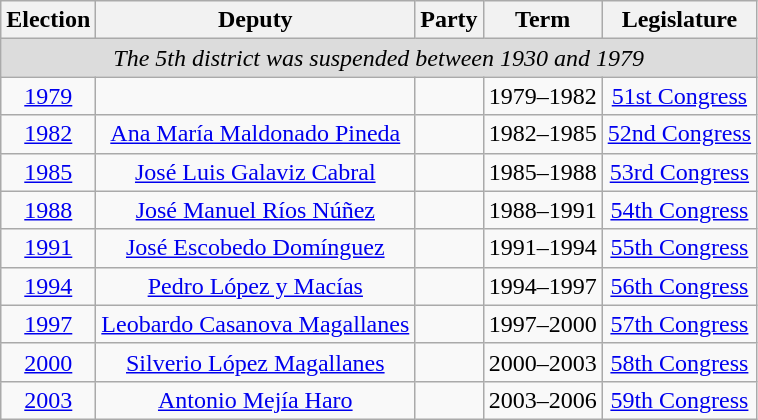<table class="wikitable" style="text-align: center">
<tr>
<th>Election</th>
<th>Deputy</th>
<th>Party</th>
<th>Term</th>
<th>Legislature</th>
</tr>
<tr align=center style="background:Gainsboro;">
<td colspan=5><em>The 5th district was suspended between 1930 and 1979</em></td>
</tr>
<tr>
<td><a href='#'>1979</a></td>
<td></td>
<td></td>
<td>1979–1982</td>
<td><a href='#'>51st Congress</a></td>
</tr>
<tr>
<td><a href='#'>1982</a></td>
<td><a href='#'>Ana María Maldonado Pineda</a></td>
<td></td>
<td>1982–1985</td>
<td><a href='#'>52nd Congress</a></td>
</tr>
<tr>
<td><a href='#'>1985</a></td>
<td><a href='#'>José Luis Galaviz Cabral</a></td>
<td></td>
<td>1985–1988</td>
<td><a href='#'>53rd Congress</a></td>
</tr>
<tr>
<td><a href='#'>1988</a></td>
<td><a href='#'>José Manuel Ríos Núñez</a></td>
<td></td>
<td>1988–1991</td>
<td><a href='#'>54th Congress</a></td>
</tr>
<tr>
<td><a href='#'>1991</a></td>
<td><a href='#'>José Escobedo Domínguez</a></td>
<td></td>
<td>1991–1994</td>
<td><a href='#'>55th Congress</a></td>
</tr>
<tr>
<td><a href='#'>1994</a></td>
<td><a href='#'>Pedro López y Macías</a></td>
<td></td>
<td>1994–1997</td>
<td><a href='#'>56th Congress</a></td>
</tr>
<tr>
<td><a href='#'>1997</a></td>
<td><a href='#'>Leobardo Casanova Magallanes</a></td>
<td></td>
<td>1997–2000</td>
<td><a href='#'>57th Congress</a></td>
</tr>
<tr>
<td><a href='#'>2000</a></td>
<td><a href='#'>Silverio López Magallanes</a></td>
<td></td>
<td>2000–2003</td>
<td><a href='#'>58th Congress</a></td>
</tr>
<tr>
<td><a href='#'>2003</a></td>
<td><a href='#'>Antonio Mejía Haro</a></td>
<td></td>
<td>2003–2006</td>
<td><a href='#'>59th Congress</a></td>
</tr>
</table>
